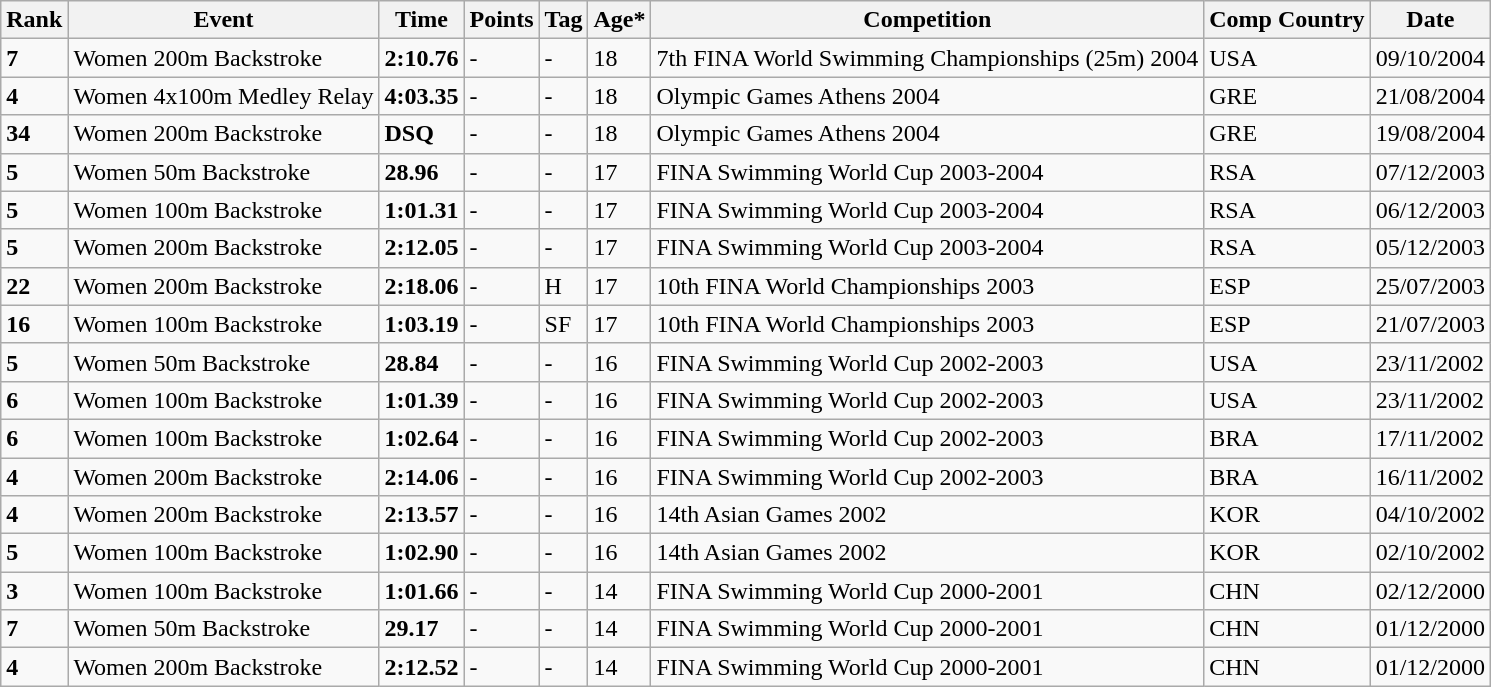<table class="wikitable">
<tr>
<th>Rank</th>
<th>Event</th>
<th>Time</th>
<th>Points</th>
<th>Tag</th>
<th>Age*</th>
<th>Competition</th>
<th>Comp Country</th>
<th>Date</th>
</tr>
<tr>
<td><strong>7</strong></td>
<td>Women 200m Backstroke</td>
<td><strong>2:10.76</strong></td>
<td>-</td>
<td>-</td>
<td>18</td>
<td>7th FINA World Swimming Championships (25m) 2004</td>
<td>USA</td>
<td>09/10/2004</td>
</tr>
<tr>
<td><strong>4</strong></td>
<td>Women 4x100m Medley Relay</td>
<td><strong>4:03.35</strong></td>
<td>-</td>
<td>-</td>
<td>18</td>
<td>Olympic Games Athens 2004</td>
<td>GRE</td>
<td>21/08/2004</td>
</tr>
<tr>
<td><strong>34</strong></td>
<td>Women 200m Backstroke</td>
<td><strong>DSQ</strong></td>
<td>-</td>
<td>-</td>
<td>18</td>
<td>Olympic Games Athens 2004</td>
<td>GRE</td>
<td>19/08/2004</td>
</tr>
<tr>
<td><strong>5</strong></td>
<td>Women 50m Backstroke</td>
<td><strong>28.96</strong></td>
<td>-</td>
<td>-</td>
<td>17</td>
<td>FINA Swimming World Cup 2003-2004</td>
<td>RSA</td>
<td>07/12/2003</td>
</tr>
<tr>
<td><strong>5</strong></td>
<td>Women 100m Backstroke</td>
<td><strong>1:01.31</strong></td>
<td>-</td>
<td>-</td>
<td>17</td>
<td>FINA Swimming World Cup 2003-2004</td>
<td>RSA</td>
<td>06/12/2003</td>
</tr>
<tr>
<td><strong>5</strong></td>
<td>Women 200m Backstroke</td>
<td><strong>2:12.05</strong></td>
<td>-</td>
<td>-</td>
<td>17</td>
<td>FINA Swimming World Cup 2003-2004</td>
<td>RSA</td>
<td>05/12/2003</td>
</tr>
<tr>
<td><strong>22</strong></td>
<td>Women 200m Backstroke</td>
<td><strong>2:18.06</strong></td>
<td>-</td>
<td>H</td>
<td>17</td>
<td>10th FINA World Championships 2003</td>
<td>ESP</td>
<td>25/07/2003</td>
</tr>
<tr>
<td><strong>16</strong></td>
<td>Women 100m Backstroke</td>
<td><strong>1:03.19</strong></td>
<td>-</td>
<td>SF</td>
<td>17</td>
<td>10th FINA World Championships 2003</td>
<td>ESP</td>
<td>21/07/2003</td>
</tr>
<tr>
<td><strong>5</strong></td>
<td>Women 50m Backstroke</td>
<td><strong>28.84</strong></td>
<td>-</td>
<td>-</td>
<td>16</td>
<td>FINA Swimming World Cup 2002-2003</td>
<td>USA</td>
<td>23/11/2002</td>
</tr>
<tr>
<td><strong>6</strong></td>
<td>Women 100m Backstroke</td>
<td><strong>1:01.39</strong></td>
<td>-</td>
<td>-</td>
<td>16</td>
<td>FINA Swimming World Cup 2002-2003</td>
<td>USA</td>
<td>23/11/2002</td>
</tr>
<tr>
<td><strong>6</strong></td>
<td>Women 100m Backstroke</td>
<td><strong>1:02.64</strong></td>
<td>-</td>
<td>-</td>
<td>16</td>
<td>FINA Swimming World Cup 2002-2003</td>
<td>BRA</td>
<td>17/11/2002</td>
</tr>
<tr>
<td><strong>4</strong></td>
<td>Women 200m Backstroke</td>
<td><strong>2:14.06</strong></td>
<td>-</td>
<td>-</td>
<td>16</td>
<td>FINA Swimming World Cup 2002-2003</td>
<td>BRA</td>
<td>16/11/2002</td>
</tr>
<tr>
<td><strong>4</strong></td>
<td>Women 200m Backstroke</td>
<td><strong>2:13.57</strong></td>
<td>-</td>
<td>-</td>
<td>16</td>
<td>14th Asian Games 2002</td>
<td>KOR</td>
<td>04/10/2002</td>
</tr>
<tr>
<td><strong>5</strong></td>
<td>Women 100m Backstroke</td>
<td><strong>1:02.90</strong></td>
<td>-</td>
<td>-</td>
<td>16</td>
<td>14th Asian Games 2002</td>
<td>KOR</td>
<td>02/10/2002</td>
</tr>
<tr>
<td><strong>3</strong></td>
<td>Women 100m Backstroke</td>
<td><strong>1:01.66</strong></td>
<td>-</td>
<td>-</td>
<td>14</td>
<td>FINA Swimming World Cup 2000-2001</td>
<td>CHN</td>
<td>02/12/2000</td>
</tr>
<tr>
<td><strong>7</strong></td>
<td>Women 50m Backstroke</td>
<td><strong>29.17</strong></td>
<td>-</td>
<td>-</td>
<td>14</td>
<td>FINA Swimming World Cup 2000-2001</td>
<td>CHN</td>
<td>01/12/2000</td>
</tr>
<tr>
<td><strong>4</strong></td>
<td>Women 200m Backstroke</td>
<td><strong>2:12.52</strong></td>
<td>-</td>
<td>-</td>
<td>14</td>
<td>FINA Swimming World Cup 2000-2001</td>
<td>CHN</td>
<td>01/12/2000</td>
</tr>
</table>
